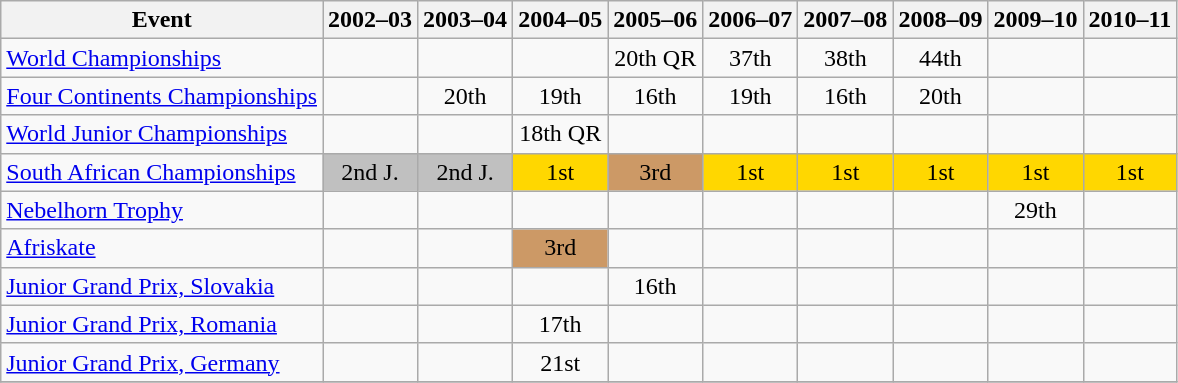<table class="wikitable">
<tr>
<th>Event</th>
<th>2002–03</th>
<th>2003–04</th>
<th>2004–05</th>
<th>2005–06</th>
<th>2006–07</th>
<th>2007–08</th>
<th>2008–09</th>
<th>2009–10</th>
<th>2010–11</th>
</tr>
<tr>
<td><a href='#'>World Championships</a></td>
<td></td>
<td></td>
<td></td>
<td align="center">20th QR</td>
<td align="center">37th</td>
<td align="center">38th</td>
<td align="center">44th</td>
<td></td>
<td></td>
</tr>
<tr>
<td><a href='#'>Four Continents Championships</a></td>
<td></td>
<td align="center">20th</td>
<td align="center">19th</td>
<td align="center">16th</td>
<td align="center">19th</td>
<td align="center">16th</td>
<td align="center">20th</td>
<td></td>
<td></td>
</tr>
<tr>
<td><a href='#'>World Junior Championships</a></td>
<td></td>
<td></td>
<td align="center">18th QR</td>
<td></td>
<td></td>
<td></td>
<td></td>
<td></td>
<td></td>
</tr>
<tr>
<td><a href='#'>South African Championships</a></td>
<td align="center" bgcolor="silver">2nd J.</td>
<td align="center" bgcolor="silver">2nd J.</td>
<td align="center" bgcolor="gold">1st</td>
<td align="center" bgcolor="#cc9966">3rd</td>
<td align="center"  bgcolor="gold">1st</td>
<td align="center" bgcolor="gold">1st</td>
<td align="center" bgcolor="gold">1st</td>
<td align="center" bgcolor="gold">1st</td>
<td align="center" bgcolor="gold">1st</td>
</tr>
<tr>
<td><a href='#'>Nebelhorn Trophy</a></td>
<td></td>
<td></td>
<td></td>
<td></td>
<td></td>
<td></td>
<td></td>
<td align="center">29th</td>
<td></td>
</tr>
<tr>
<td><a href='#'>Afriskate</a></td>
<td></td>
<td></td>
<td align="center" bgcolor="#cc9966">3rd</td>
<td></td>
<td></td>
<td></td>
<td></td>
<td></td>
<td></td>
</tr>
<tr>
<td><a href='#'>Junior Grand Prix, Slovakia</a></td>
<td></td>
<td></td>
<td></td>
<td align="center">16th</td>
<td></td>
<td></td>
<td></td>
<td></td>
<td></td>
</tr>
<tr>
<td><a href='#'>Junior Grand Prix, Romania</a></td>
<td></td>
<td></td>
<td align="center">17th</td>
<td></td>
<td></td>
<td></td>
<td></td>
<td></td>
<td></td>
</tr>
<tr>
<td><a href='#'>Junior Grand Prix, Germany</a></td>
<td></td>
<td></td>
<td align="center">21st</td>
<td></td>
<td></td>
<td></td>
<td></td>
<td></td>
<td></td>
</tr>
<tr>
</tr>
</table>
